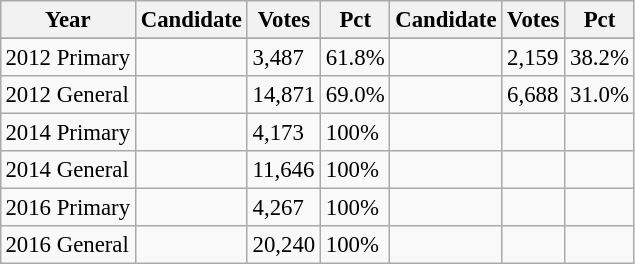<table class="wikitable" style="margin:0.5em ; font-size:95%">
<tr>
<th>Year</th>
<th>Candidate</th>
<th>Votes</th>
<th>Pct</th>
<th>Candidate</th>
<th>Votes</th>
<th>Pct</th>
</tr>
<tr>
</tr>
<tr>
<td>2012 Primary</td>
<td></td>
<td>3,487</td>
<td>61.8%</td>
<td></td>
<td>2,159</td>
<td>38.2%</td>
</tr>
<tr>
<td>2012 General</td>
<td></td>
<td>14,871</td>
<td>69.0%</td>
<td></td>
<td>6,688</td>
<td>31.0%</td>
</tr>
<tr>
<td>2014 Primary</td>
<td></td>
<td>4,173</td>
<td>100%</td>
<td></td>
<td></td>
<td></td>
</tr>
<tr>
<td>2014 General</td>
<td></td>
<td>11,646</td>
<td>100%</td>
<td></td>
<td></td>
<td></td>
</tr>
<tr>
<td>2016 Primary</td>
<td></td>
<td>4,267</td>
<td>100%</td>
<td></td>
<td></td>
<td></td>
</tr>
<tr>
<td>2016 General</td>
<td></td>
<td>20,240</td>
<td>100%</td>
<td></td>
<td></td>
<td></td>
</tr>
</table>
